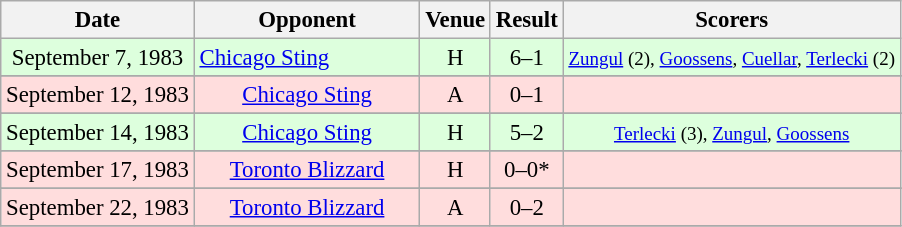<table class="wikitable" style="font-size:95%; text-align:center">
<tr>
<th>Date</th>
<th>Opponent</th>
<th>Venue</th>
<th>Result</th>
<th>Scorers</th>
</tr>
<tr bgcolor="#ddffdd">
<td>September 7, 1983</td>
<td><a href='#'>Chicago Sting</a>               </td>
<td>H</td>
<td>6–1</td>
<td><small><a href='#'>Zungul</a> (2), <a href='#'>Goossens</a>, <a href='#'>Cuellar</a>, <a href='#'>Terlecki</a> (2)</small></td>
</tr>
<tr>
</tr>
<tr bgcolor="#ffdddd">
<td>September 12, 1983</td>
<td><a href='#'>Chicago Sting</a></td>
<td>A</td>
<td>0–1</td>
<td><small></small></td>
</tr>
<tr>
</tr>
<tr bgcolor="#ddffdd">
<td>September 14, 1983</td>
<td><a href='#'>Chicago Sting</a></td>
<td>H</td>
<td>5–2</td>
<td><small><a href='#'>Terlecki</a> (3), <a href='#'>Zungul</a>, <a href='#'>Goossens</a></small></td>
</tr>
<tr>
</tr>
<tr bgcolor="#ffdddd">
<td>September 17, 1983</td>
<td><a href='#'>Toronto Blizzard</a></td>
<td>H</td>
<td>0–0*</td>
<td><small></small></td>
</tr>
<tr>
</tr>
<tr bgcolor="#ffdddd">
<td>September 22, 1983</td>
<td><a href='#'>Toronto Blizzard</a></td>
<td>A</td>
<td>0–2</td>
<td><small></small></td>
</tr>
<tr>
</tr>
</table>
